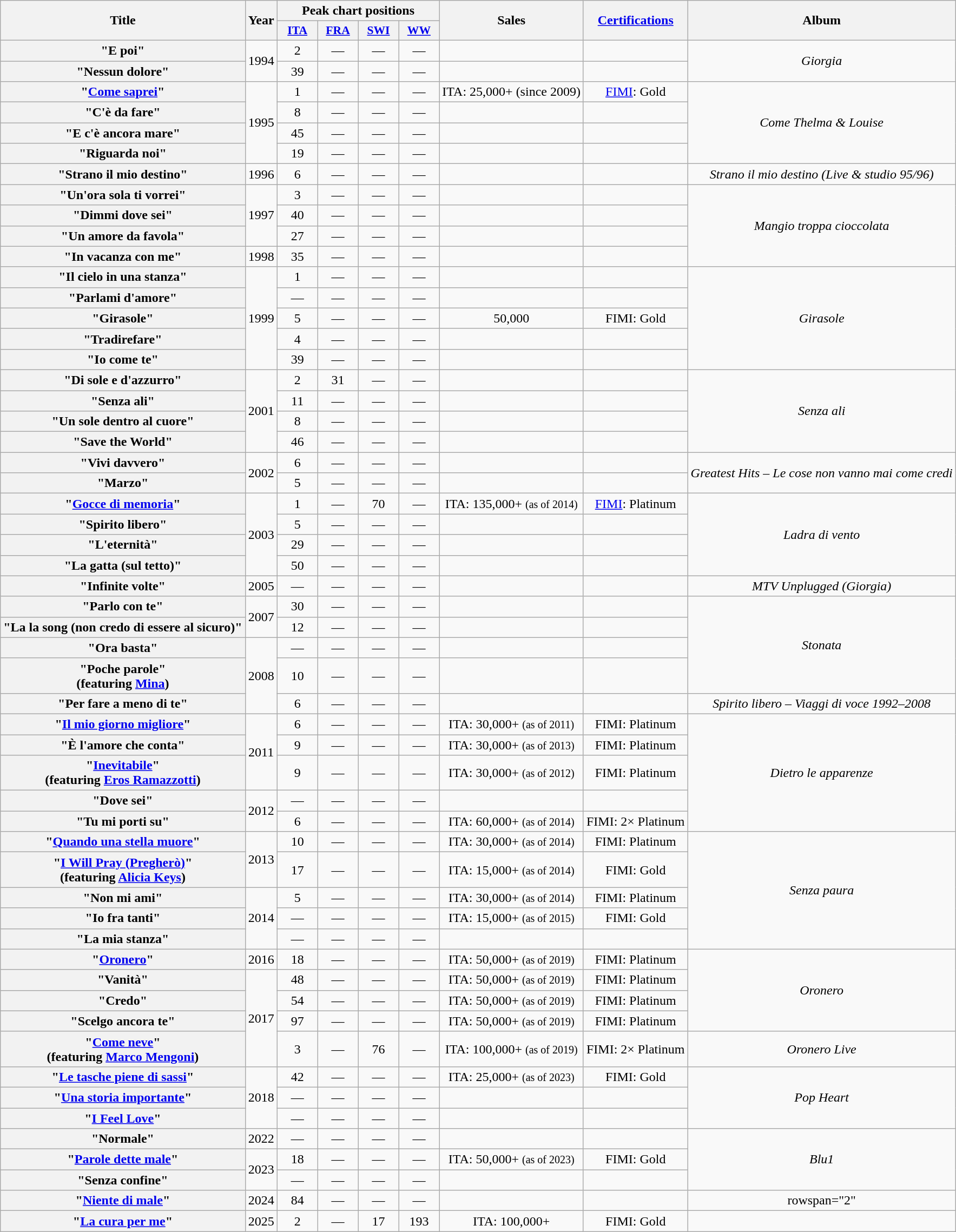<table class="wikitable plainrowheaders" style="text-align:center;">
<tr>
<th scope="column" rowspan="2">Title</th>
<th scope="column" rowspan="2">Year</th>
<th scope="column" colspan="4">Peak chart positions</th>
<th scope="column" rowspan="2">Sales</th>
<th scope="column" rowspan="2"><a href='#'>Certifications</a></th>
<th scope="col" rowspan="2">Album</th>
</tr>
<tr>
<th scope="col" style="width:3em;font-size:90%;"><a href='#'>ITA</a><br></th>
<th scope="col" style="width:3em;font-size:90%;"><a href='#'>FRA</a><br></th>
<th scope="col" style="width:3em;font-size:90%;"><a href='#'>SWI</a><br></th>
<th scope="col" style="width:3em;font-size:90%;"><a href='#'>WW</a><br></th>
</tr>
<tr>
<th scope="row">"E poi"</th>
<td rowspan="2">1994</td>
<td>2</td>
<td>—</td>
<td>—</td>
<td>—</td>
<td></td>
<td></td>
<td rowspan="2"><em>Giorgia</em></td>
</tr>
<tr>
<th scope="row">"Nessun dolore"</th>
<td>39</td>
<td>—</td>
<td>—</td>
<td>—</td>
<td></td>
<td></td>
</tr>
<tr>
<th scope="row">"<a href='#'>Come saprei</a>"</th>
<td rowspan="4">1995</td>
<td>1</td>
<td>—</td>
<td>—</td>
<td>—</td>
<td>ITA: 25,000+ (since 2009)</td>
<td><a href='#'>FIMI</a>: Gold</td>
<td rowspan="4"><em>Come Thelma & Louise</em></td>
</tr>
<tr>
<th scope="row">"C'è da fare"</th>
<td>8</td>
<td>—</td>
<td>—</td>
<td>—</td>
<td></td>
<td></td>
</tr>
<tr>
<th scope="row">"E c'è ancora mare"</th>
<td>45</td>
<td>—</td>
<td>—</td>
<td>—</td>
<td></td>
</tr>
<tr>
<th scope="row">"Riguarda noi"</th>
<td>19</td>
<td>—</td>
<td>—</td>
<td>—</td>
<td></td>
<td></td>
</tr>
<tr>
<th scope="row">"Strano il mio destino"</th>
<td>1996</td>
<td>6</td>
<td>—</td>
<td>—</td>
<td>—</td>
<td></td>
<td></td>
<td><em>Strano il mio destino (Live & studio 95/96)</em></td>
</tr>
<tr>
<th scope="row">"Un'ora sola ti vorrei"</th>
<td rowspan="3">1997</td>
<td>3</td>
<td>—</td>
<td>—</td>
<td>—</td>
<td></td>
<td></td>
<td rowspan="4"><em>Mangio troppa cioccolata</em></td>
</tr>
<tr>
<th scope="row">"Dimmi dove sei"</th>
<td>40</td>
<td>—</td>
<td>—</td>
<td>—</td>
<td></td>
</tr>
<tr>
<th scope="row">"Un amore da favola"</th>
<td>27</td>
<td>—</td>
<td>—</td>
<td>—</td>
<td></td>
<td></td>
</tr>
<tr>
<th scope="row">"In vacanza con me"</th>
<td>1998</td>
<td>35</td>
<td>—</td>
<td>—</td>
<td>—</td>
<td></td>
<td></td>
</tr>
<tr>
<th scope="row">"Il cielo in una stanza"</th>
<td rowspan="5">1999</td>
<td>1</td>
<td>—</td>
<td>—</td>
<td>—</td>
<td></td>
<td></td>
<td rowspan="5"><em>Girasole</em></td>
</tr>
<tr>
<th scope="row">"Parlami d'amore"</th>
<td>—</td>
<td>—</td>
<td>—</td>
<td>—</td>
<td></td>
<td></td>
</tr>
<tr>
<th scope="row">"Girasole"</th>
<td>5</td>
<td>—</td>
<td>—</td>
<td>—</td>
<td>50,000</td>
<td>FIMI: Gold</td>
</tr>
<tr>
<th scope="row">"Tradirefare"</th>
<td>4</td>
<td>—</td>
<td>—</td>
<td>—</td>
<td></td>
<td></td>
</tr>
<tr>
<th scope="row">"Io come te"</th>
<td>39</td>
<td>—</td>
<td>—</td>
<td>—</td>
<td></td>
<td></td>
</tr>
<tr>
<th scope="row">"Di sole e d'azzurro"</th>
<td rowspan="4">2001</td>
<td>2</td>
<td>31</td>
<td>—</td>
<td>—</td>
<td></td>
<td></td>
<td rowspan="4"><em>Senza ali</em></td>
</tr>
<tr>
<th scope="row">"Senza ali"</th>
<td>11</td>
<td>—</td>
<td>—</td>
<td>—</td>
<td></td>
<td></td>
</tr>
<tr>
<th scope="row">"Un sole dentro al cuore"</th>
<td>8</td>
<td>—</td>
<td>—</td>
<td>—</td>
<td></td>
<td></td>
</tr>
<tr>
<th scope="row">"Save the World"</th>
<td>46</td>
<td>—</td>
<td>—</td>
<td>—</td>
<td></td>
<td></td>
</tr>
<tr>
<th scope="row">"Vivi davvero"</th>
<td rowspan="2">2002</td>
<td>6</td>
<td>—</td>
<td>—</td>
<td>—</td>
<td></td>
<td></td>
<td rowspan="2"><em>Greatest Hits – Le cose non vanno mai come credi</em></td>
</tr>
<tr>
<th scope="row">"Marzo"</th>
<td>5</td>
<td>—</td>
<td>—</td>
<td>—</td>
<td></td>
<td></td>
</tr>
<tr>
<th scope="row">"<a href='#'>Gocce di memoria</a>"</th>
<td rowspan="4">2003</td>
<td>1</td>
<td>—</td>
<td>70</td>
<td>—</td>
<td>ITA: 135,000+ <small>(as of 2014)</small></td>
<td><a href='#'>FIMI</a>: Platinum</td>
<td rowspan="4"><em>Ladra di vento</em></td>
</tr>
<tr>
<th scope="row">"Spirito libero"</th>
<td>5</td>
<td>—</td>
<td>—</td>
<td>—</td>
<td></td>
<td></td>
</tr>
<tr>
<th scope="row">"L'eternità"</th>
<td>29</td>
<td>—</td>
<td>—</td>
<td>—</td>
<td></td>
<td></td>
</tr>
<tr>
<th scope="row">"La gatta (sul tetto)"</th>
<td>50</td>
<td>—</td>
<td>—</td>
<td>—</td>
<td></td>
<td></td>
</tr>
<tr>
<th scope="row">"Infinite volte"</th>
<td>2005</td>
<td>—</td>
<td>—</td>
<td>—</td>
<td>—</td>
<td></td>
<td></td>
<td><em>MTV Unplugged (Giorgia)</em></td>
</tr>
<tr>
<th scope="row">"Parlo con te"</th>
<td rowspan="2">2007</td>
<td>30</td>
<td>—</td>
<td>—</td>
<td>—</td>
<td></td>
<td></td>
<td rowspan="4"><em>Stonata</em></td>
</tr>
<tr>
<th scope="row">"La la song (non credo di essere al sicuro)"</th>
<td>12</td>
<td>—</td>
<td>—</td>
<td>—</td>
<td></td>
<td></td>
</tr>
<tr>
<th scope="row">"Ora basta"</th>
<td rowspan="3">2008</td>
<td>—</td>
<td>—</td>
<td>—</td>
<td>—</td>
<td></td>
<td></td>
</tr>
<tr>
<th scope="row">"Poche parole"<br><span>(featuring <a href='#'>Mina</a>)</span></th>
<td>10</td>
<td>—</td>
<td>—</td>
<td>—</td>
<td></td>
<td></td>
</tr>
<tr>
<th scope="row">"Per fare a meno di te"</th>
<td>6</td>
<td>—</td>
<td>—</td>
<td>—</td>
<td></td>
<td></td>
<td><em>Spirito libero – Viaggi di voce 1992–2008</em></td>
</tr>
<tr>
<th scope="row">"<a href='#'>Il mio giorno migliore</a>"</th>
<td rowspan="3">2011</td>
<td>6</td>
<td>—</td>
<td>—</td>
<td>—</td>
<td>ITA: 30,000+ <small>(as of 2011)</small></td>
<td>FIMI: Platinum</td>
<td rowspan="5"><em>Dietro le apparenze</em></td>
</tr>
<tr>
<th scope="row">"È l'amore che conta"</th>
<td>9</td>
<td>—</td>
<td>—</td>
<td>—</td>
<td>ITA: 30,000+ <small>(as of 2013)</small></td>
<td>FIMI: Platinum</td>
</tr>
<tr>
<th scope="row">"<a href='#'>Inevitabile</a>"<br><span>(featuring <a href='#'>Eros Ramazzotti</a>)</span></th>
<td>9</td>
<td>—</td>
<td>—</td>
<td>—</td>
<td>ITA: 30,000+ <small>(as of 2012)</small></td>
<td>FIMI: Platinum</td>
</tr>
<tr>
<th scope="row">"Dove sei"</th>
<td rowspan="2">2012</td>
<td>—</td>
<td>—</td>
<td>—</td>
<td>—</td>
<td></td>
<td></td>
</tr>
<tr>
<th scope="row">"Tu mi porti su"</th>
<td>6</td>
<td>—</td>
<td>—</td>
<td>—</td>
<td>ITA: 60,000+ <small>(as of 2014)</small></td>
<td>FIMI: 2× Platinum</td>
</tr>
<tr>
<th scope="row">"<a href='#'>Quando una stella muore</a>"</th>
<td rowspan="2">2013</td>
<td>10</td>
<td>—</td>
<td>—</td>
<td>—</td>
<td>ITA: 30,000+ <small>(as of 2014)</small></td>
<td>FIMI: Platinum</td>
<td rowspan="5"><em>Senza paura</em></td>
</tr>
<tr>
<th scope="row">"<a href='#'>I Will Pray (Pregherò)</a>"<br><span>(featuring <a href='#'>Alicia Keys</a>)</span></th>
<td>17</td>
<td>—</td>
<td>—</td>
<td>—</td>
<td>ITA: 15,000+ <small>(as of 2014)</small></td>
<td>FIMI: Gold</td>
</tr>
<tr>
<th scope="row">"Non mi ami"<br></th>
<td rowspan="3">2014</td>
<td>5</td>
<td>—</td>
<td>—</td>
<td>—</td>
<td>ITA: 30,000+ <small>(as of 2014)</small></td>
<td>FIMI: Platinum</td>
</tr>
<tr>
<th scope="row">"Io fra tanti"</th>
<td>—</td>
<td>—</td>
<td>—</td>
<td>—</td>
<td>ITA: 15,000+ <small>(as of 2015)</small></td>
<td>FIMI: Gold</td>
</tr>
<tr>
<th scope="row">"La mia stanza"</th>
<td>—</td>
<td>—</td>
<td>—</td>
<td>—</td>
<td></td>
<td></td>
</tr>
<tr>
<th scope="row">"<a href='#'>Oronero</a>"</th>
<td>2016</td>
<td>18<br></td>
<td>—</td>
<td>—</td>
<td>—</td>
<td>ITA: 50,000+ <small>(as of 2019)</small></td>
<td>FIMI: Platinum</td>
<td rowspan="4"><em>Oronero</em></td>
</tr>
<tr>
<th scope="row">"Vanità"</th>
<td rowspan="4">2017</td>
<td>48<br></td>
<td>—</td>
<td>—</td>
<td>—</td>
<td>ITA: 50,000+ <small>(as of 2019)</small></td>
<td>FIMI: Platinum</td>
</tr>
<tr>
<th scope="row">"Credo"</th>
<td>54<br></td>
<td>—</td>
<td>—</td>
<td>—</td>
<td>ITA: 50,000+ <small>(as of 2019)</small></td>
<td>FIMI: Platinum</td>
</tr>
<tr>
<th scope="row">"Scelgo ancora te"</th>
<td>97<br></td>
<td>—</td>
<td>—</td>
<td>—</td>
<td>ITA: 50,000+ <small>(as of 2019)</small></td>
<td>FIMI: Platinum</td>
</tr>
<tr>
<th scope="row">"<a href='#'>Come neve</a>"<br><span>(featuring <a href='#'>Marco Mengoni</a>)</span></th>
<td>3<br></td>
<td>—</td>
<td>76</td>
<td>—</td>
<td>ITA: 100,000+ <small>(as of 2019)</small></td>
<td>FIMI: 2× Platinum</td>
<td><em>Oronero Live</em></td>
</tr>
<tr>
<th scope="row">"<a href='#'>Le tasche piene di sassi</a>"</th>
<td rowspan="3">2018</td>
<td>42<br></td>
<td>—</td>
<td>—</td>
<td>—</td>
<td>ITA: 25,000+ <small>(as of 2023)</small></td>
<td>FIMI: Gold</td>
<td rowspan="3"><em>Pop Heart</em></td>
</tr>
<tr>
<th scope="row">"<a href='#'>Una storia importante</a>"</th>
<td>—</td>
<td>—</td>
<td>—</td>
<td>—</td>
<td></td>
<td></td>
</tr>
<tr>
<th scope="row">"<a href='#'>I Feel Love</a>"</th>
<td>—</td>
<td>—</td>
<td>—</td>
<td>—</td>
<td></td>
<td></td>
</tr>
<tr>
<th scope="row">"Normale"</th>
<td>2022</td>
<td>—</td>
<td>—</td>
<td>—</td>
<td>—</td>
<td></td>
<td></td>
<td rowspan="3"><em>Blu1</em></td>
</tr>
<tr>
<th scope="row">"<a href='#'>Parole dette male</a>"</th>
<td rowspan="2">2023</td>
<td>18<br></td>
<td>—</td>
<td>—</td>
<td>—</td>
<td>ITA: 50,000+ <small>(as of 2023)</small></td>
<td>FIMI: Gold</td>
</tr>
<tr>
<th scope="row">"Senza confine"</th>
<td>—</td>
<td>—</td>
<td>—</td>
<td>—</td>
<td></td>
<td></td>
</tr>
<tr>
<th scope="row">"<a href='#'>Niente di male</a>"</th>
<td>2024</td>
<td>84<br></td>
<td>—</td>
<td>—</td>
<td>—</td>
<td></td>
<td></td>
<td>rowspan="2" </td>
</tr>
<tr>
<th scope="row">"<a href='#'>La cura per me</a>"</th>
<td>2025</td>
<td>2<br></td>
<td>—</td>
<td>17</td>
<td>193</td>
<td>ITA: 100,000+</td>
<td>FIMI: Gold</td>
</tr>
</table>
